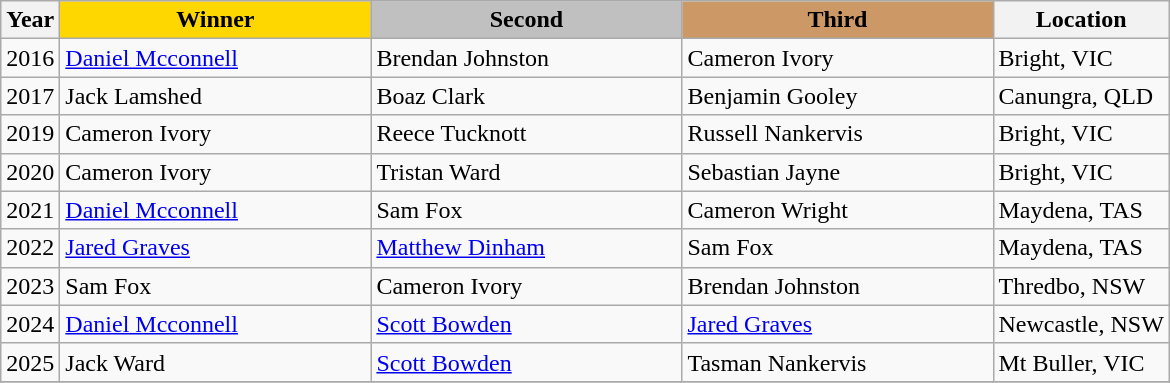<table class="wikitable sortable">
<tr>
<th>Year</th>
<th scope=col colspan=1 style="width:200px; color: black; background:gold;">Winner</th>
<th scope=col colspan=1 style="width:200px; color: black; background:silver;">Second</th>
<th scope=col colspan=1 style="width:200px; color: black; background:#cc9966;">Third</th>
<th>Location</th>
</tr>
<tr>
<td>2016</td>
<td><a href='#'>Daniel Mcconnell</a></td>
<td>Brendan Johnston</td>
<td>Cameron Ivory</td>
<td>Bright, VIC</td>
</tr>
<tr>
<td>2017</td>
<td>Jack Lamshed</td>
<td>Boaz Clark</td>
<td>Benjamin Gooley</td>
<td>Canungra, QLD</td>
</tr>
<tr>
<td>2019</td>
<td>Cameron Ivory</td>
<td>Reece Tucknott</td>
<td>Russell Nankervis</td>
<td>Bright, VIC</td>
</tr>
<tr>
<td>2020</td>
<td>Cameron Ivory</td>
<td>Tristan Ward</td>
<td>Sebastian Jayne</td>
<td>Bright, VIC</td>
</tr>
<tr>
<td>2021</td>
<td><a href='#'>Daniel Mcconnell</a></td>
<td>Sam Fox</td>
<td>Cameron Wright</td>
<td>Maydena, TAS</td>
</tr>
<tr>
<td>2022</td>
<td><a href='#'>Jared Graves</a></td>
<td><a href='#'>Matthew Dinham</a></td>
<td>Sam Fox</td>
<td>Maydena, TAS</td>
</tr>
<tr>
<td>2023</td>
<td>Sam Fox</td>
<td>Cameron Ivory</td>
<td>Brendan Johnston</td>
<td>Thredbo, NSW</td>
</tr>
<tr>
<td>2024</td>
<td><a href='#'>Daniel Mcconnell</a></td>
<td><a href='#'>Scott Bowden</a></td>
<td><a href='#'>Jared Graves</a></td>
<td>Newcastle, NSW</td>
</tr>
<tr>
<td>2025</td>
<td>Jack Ward</td>
<td><a href='#'>Scott Bowden</a></td>
<td>Tasman Nankervis</td>
<td>Mt Buller, VIC</td>
</tr>
<tr>
</tr>
</table>
